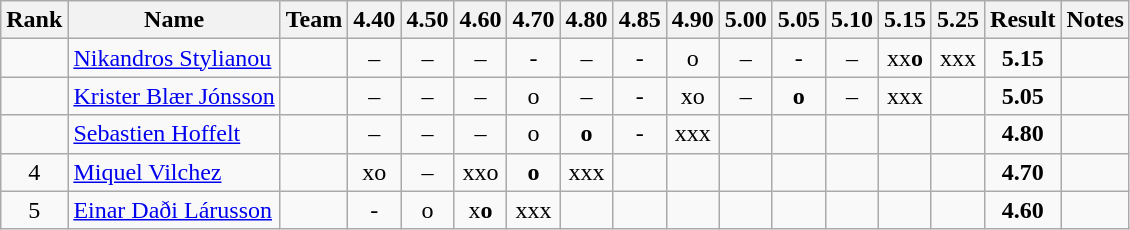<table class="wikitable sortable" style="text-align:center">
<tr>
<th>Rank</th>
<th>Name</th>
<th>Team</th>
<th>4.40</th>
<th>4.50</th>
<th>4.60</th>
<th>4.70</th>
<th>4.80</th>
<th>4.85</th>
<th>4.90</th>
<th>5.00</th>
<th>5.05</th>
<th>5.10</th>
<th>5.15</th>
<th>5.25</th>
<th>Result</th>
<th>Notes</th>
</tr>
<tr>
<td></td>
<td align="left"><a href='#'>Nikandros Stylianou</a></td>
<td align=left></td>
<td>–</td>
<td>–</td>
<td>–</td>
<td>-</td>
<td>–</td>
<td>-</td>
<td>o</td>
<td>–</td>
<td>-</td>
<td>–</td>
<td>xx<strong>o</strong></td>
<td>xxx</td>
<td><strong>5.15</strong></td>
<td></td>
</tr>
<tr>
<td></td>
<td align="left"><a href='#'>Krister Blær Jónsson</a></td>
<td align=left></td>
<td>–</td>
<td>–</td>
<td>–</td>
<td>o</td>
<td>–</td>
<td>-</td>
<td>xo</td>
<td>–</td>
<td><strong>o</strong></td>
<td>–</td>
<td>xxx</td>
<td></td>
<td><strong>5.05</strong></td>
<td></td>
</tr>
<tr>
<td></td>
<td align="left"><a href='#'>Sebastien Hoffelt</a></td>
<td align=left></td>
<td>–</td>
<td>–</td>
<td>–</td>
<td>o</td>
<td><strong>o</strong></td>
<td>-</td>
<td>xxx</td>
<td></td>
<td></td>
<td></td>
<td></td>
<td></td>
<td><strong>4.80</strong></td>
<td></td>
</tr>
<tr>
<td>4</td>
<td align="left"><a href='#'>Miquel Vilchez</a></td>
<td align=left></td>
<td>xo</td>
<td>–</td>
<td>xxo</td>
<td><strong>o</strong></td>
<td>xxx</td>
<td></td>
<td></td>
<td></td>
<td></td>
<td></td>
<td></td>
<td></td>
<td><strong>4.70</strong></td>
<td></td>
</tr>
<tr>
<td>5</td>
<td align="left"><a href='#'>Einar Daði Lárusson</a></td>
<td align=left></td>
<td>-</td>
<td>o</td>
<td>x<strong>o</strong></td>
<td>xxx</td>
<td></td>
<td></td>
<td></td>
<td></td>
<td></td>
<td></td>
<td></td>
<td></td>
<td><strong>4.60</strong></td>
<td></td>
</tr>
</table>
